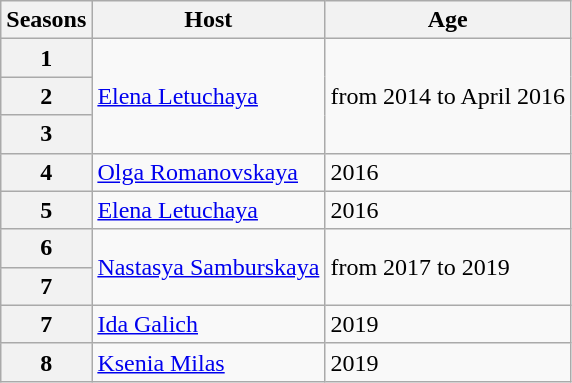<table class="wikitable">
<tr>
<th>Seasons</th>
<th>Host</th>
<th>Age</th>
</tr>
<tr>
<th>1</th>
<td rowspan="3"><a href='#'>Elena Letuchaya</a></td>
<td rowspan="3">from 2014 to April 2016</td>
</tr>
<tr>
<th>2</th>
</tr>
<tr>
<th>3</th>
</tr>
<tr>
<th>4</th>
<td><a href='#'>Olga Romanovskaya</a></td>
<td>2016 </td>
</tr>
<tr>
<th>5</th>
<td><a href='#'>Elena Letuchaya</a></td>
<td>2016</td>
</tr>
<tr>
<th>6</th>
<td rowspan="2"><a href='#'>Nastasya Samburskaya</a></td>
<td rowspan="2">from 2017 to 2019</td>
</tr>
<tr>
<th>7</th>
</tr>
<tr>
<th>7</th>
<td><a href='#'>Ida Galich</a></td>
<td>2019</td>
</tr>
<tr>
<th>8</th>
<td><a href='#'>Ksenia Milas</a></td>
<td>2019</td>
</tr>
</table>
